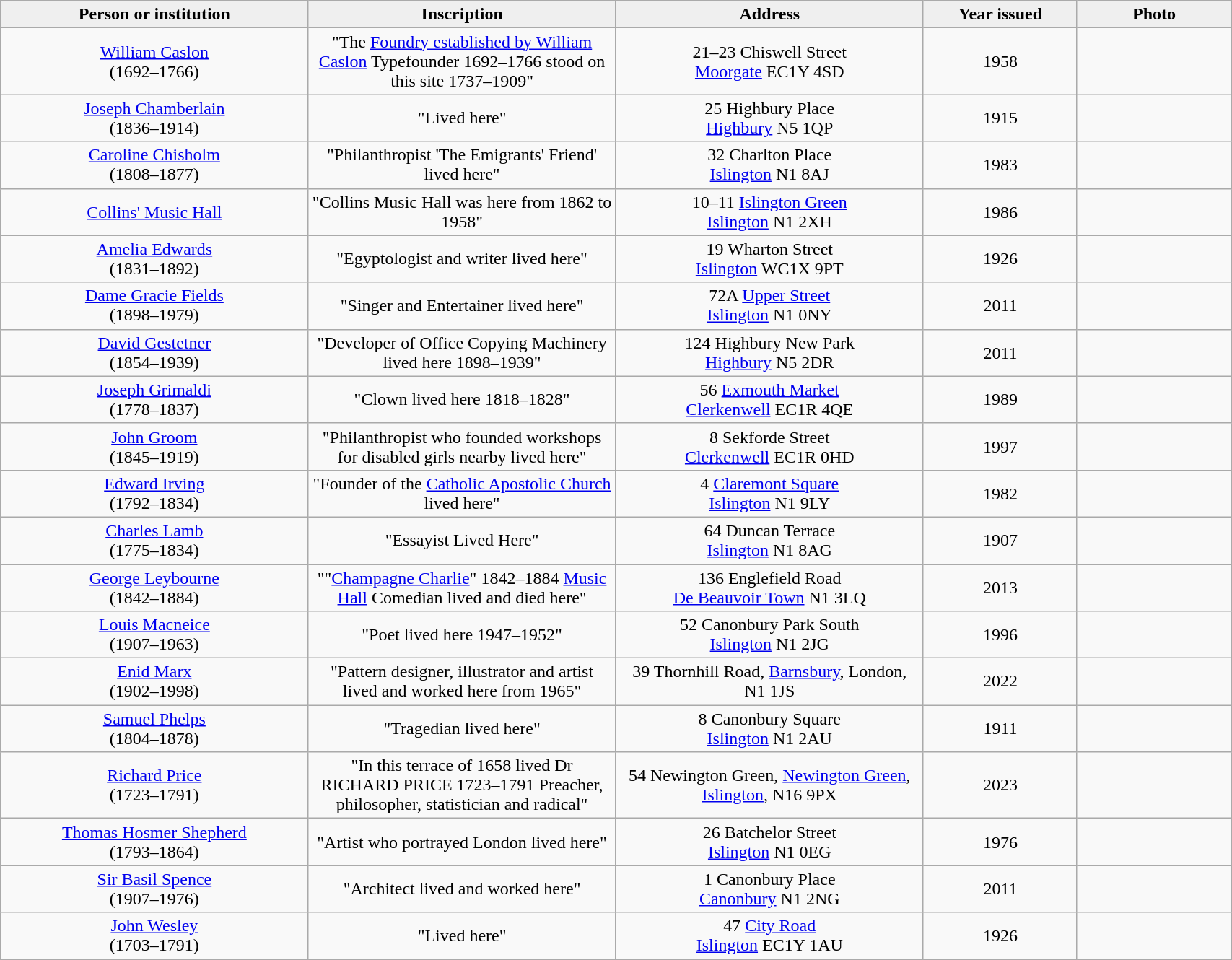<table class="wikitable"  style="width:90%; text-align:center;">
<tr>
<th style="width:20%; background:#efefef;">Person or institution</th>
<th style="width:20%; background:#efefef;">Inscription</th>
<th style="width:20%; background:#efefef;">Address</th>
<th style="width:10%; background:#efefef;">Year issued</th>
<th style="width:10%; background:#efefef;">Photo</th>
</tr>
<tr>
<td><a href='#'>William Caslon</a><br>(1692–1766)</td>
<td>"The <a href='#'>Foundry established by William Caslon</a> Typefounder 1692–1766 stood on this site 1737–1909"</td>
<td>21–23 Chiswell Street<br><a href='#'>Moorgate</a> EC1Y 4SD</td>
<td>1958</td>
<td></td>
</tr>
<tr>
<td><a href='#'>Joseph Chamberlain</a><br>(1836–1914)</td>
<td>"Lived here"</td>
<td>25 Highbury Place<br><a href='#'>Highbury</a> N5 1QP</td>
<td>1915</td>
<td></td>
</tr>
<tr>
<td><a href='#'>Caroline Chisholm</a><br>(1808–1877)</td>
<td>"Philanthropist 'The Emigrants' Friend' lived here"</td>
<td>32 Charlton Place<br><a href='#'>Islington</a> N1 8AJ</td>
<td>1983</td>
<td></td>
</tr>
<tr>
<td><a href='#'>Collins' Music Hall</a></td>
<td>"Collins Music Hall was here from 1862 to 1958"</td>
<td>10–11 <a href='#'>Islington Green</a><br><a href='#'>Islington</a> N1 2XH</td>
<td>1986</td>
<td></td>
</tr>
<tr>
<td><a href='#'>Amelia Edwards</a><br>(1831–1892)</td>
<td>"Egyptologist and writer lived here"</td>
<td>19 Wharton Street<br><a href='#'>Islington</a> WC1X 9PT</td>
<td>1926</td>
<td></td>
</tr>
<tr>
<td><a href='#'>Dame Gracie Fields</a><br>(1898–1979)</td>
<td>"Singer and Entertainer lived here"</td>
<td>72A <a href='#'>Upper Street</a><br><a href='#'>Islington</a> N1 0NY</td>
<td>2011</td>
<td></td>
</tr>
<tr>
<td><a href='#'>David Gestetner</a><br>(1854–1939)</td>
<td>"Developer of Office Copying Machinery lived here 1898–1939"</td>
<td>124 Highbury New Park<br><a href='#'>Highbury</a> N5 2DR</td>
<td>2011</td>
<td></td>
</tr>
<tr>
<td><a href='#'>Joseph Grimaldi</a><br>(1778–1837)</td>
<td>"Clown lived here 1818–1828"</td>
<td>56 <a href='#'>Exmouth Market</a><br><a href='#'>Clerkenwell</a> EC1R 4QE</td>
<td>1989</td>
<td></td>
</tr>
<tr>
<td><a href='#'>John Groom</a><br>(1845–1919)</td>
<td>"Philanthropist who founded workshops for disabled girls nearby lived here"</td>
<td>8 Sekforde Street<br><a href='#'>Clerkenwell</a> EC1R 0HD</td>
<td>1997</td>
<td></td>
</tr>
<tr>
<td><a href='#'>Edward Irving</a><br>(1792–1834)</td>
<td>"Founder of the <a href='#'>Catholic Apostolic Church</a> lived here"</td>
<td>4 <a href='#'>Claremont Square</a><br><a href='#'>Islington</a> N1 9LY</td>
<td>1982</td>
<td></td>
</tr>
<tr>
<td><a href='#'>Charles Lamb</a><br>(1775–1834)</td>
<td>"Essayist Lived Here"</td>
<td>64 Duncan Terrace<br><a href='#'>Islington</a> N1 8AG</td>
<td>1907</td>
<td></td>
</tr>
<tr>
<td><a href='#'>George Leybourne</a><br>(1842–1884)</td>
<td>""<a href='#'>Champagne Charlie</a>" 1842–1884 <a href='#'>Music Hall</a> Comedian lived and died here"</td>
<td>136 Englefield Road<br><a href='#'>De Beauvoir Town</a> N1 3LQ</td>
<td>2013</td>
<td></td>
</tr>
<tr>
<td><a href='#'>Louis Macneice</a><br>(1907–1963)</td>
<td>"Poet lived here 1947–1952"</td>
<td>52 Canonbury Park South<br><a href='#'>Islington</a> N1 2JG</td>
<td>1996</td>
<td></td>
</tr>
<tr>
<td><a href='#'>Enid Marx</a><br>(1902–1998)</td>
<td>"Pattern designer, illustrator and artist lived and worked here from 1965"</td>
<td>39 Thornhill Road, <a href='#'>Barnsbury</a>, London, N1 1JS</td>
<td>2022</td>
<td></td>
</tr>
<tr>
<td><a href='#'>Samuel Phelps</a><br>(1804–1878)</td>
<td>"Tragedian lived here"</td>
<td>8 Canonbury Square<br><a href='#'>Islington</a> N1 2AU</td>
<td>1911</td>
<td></td>
</tr>
<tr>
<td><a href='#'>Richard Price</a><br>(1723–1791)</td>
<td>"In this terrace of 1658 lived Dr RICHARD PRICE 1723–1791 Preacher, philosopher, statistician and radical"</td>
<td>54 Newington Green, <a href='#'>Newington Green</a>, <a href='#'>Islington</a>, N16 9PX</td>
<td>2023</td>
<td></td>
</tr>
<tr>
<td><a href='#'>Thomas Hosmer Shepherd</a><br>(1793–1864)</td>
<td>"Artist who portrayed London lived here"</td>
<td>26 Batchelor Street<br><a href='#'>Islington</a> N1 0EG</td>
<td>1976</td>
<td></td>
</tr>
<tr>
<td><a href='#'>Sir Basil Spence</a><br>(1907–1976)</td>
<td>"Architect lived and worked here"</td>
<td>1 Canonbury Place<br><a href='#'>Canonbury</a> N1 2NG</td>
<td>2011</td>
<td></td>
</tr>
<tr>
<td><a href='#'>John Wesley</a><br>(1703–1791)</td>
<td>"Lived here"</td>
<td>47 <a href='#'>City Road</a><br><a href='#'>Islington</a> EC1Y 1AU</td>
<td>1926</td>
<td></td>
</tr>
<tr>
</tr>
</table>
